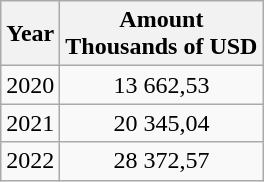<table class="wikitable" style="text-align:center;">
<tr>
<th>Year</th>
<th>Amount<br>Thousands of USD</th>
</tr>
<tr>
<td>2020</td>
<td>13 662,53</td>
</tr>
<tr>
<td>2021</td>
<td>20 345,04 </td>
</tr>
<tr>
<td>2022</td>
<td>28 372,57 </td>
</tr>
</table>
